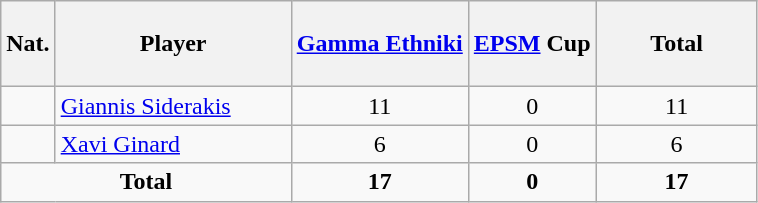<table class="wikitable sortable alternance" ; style="text-align:center; ">
<tr>
<th width=10>Nat.</th>
<th width=150>Player</th>
<th height=50><a href='#'>Gamma Ethniki</a></th>
<th height=50><a href='#'>EPSM</a> Cup</th>
<th width=100>Total</th>
</tr>
<tr>
<td></td>
<td align="left"><a href='#'>Giannis Siderakis</a></td>
<td>11</td>
<td>0</td>
<td>11</td>
</tr>
<tr>
<td></td>
<td align="left"><a href='#'>Xavi Ginard</a></td>
<td>6</td>
<td>0</td>
<td>6</td>
</tr>
<tr class="sortbottom">
<td colspan="2"><strong>Total</strong></td>
<td><strong>17</strong></td>
<td><strong>0</strong></td>
<td><strong>17</strong></td>
</tr>
</table>
